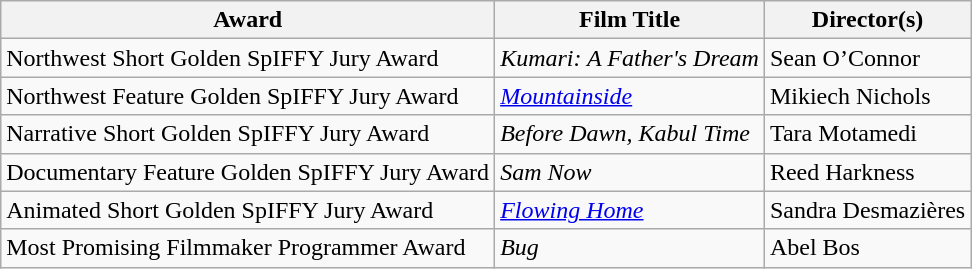<table class="wikitable">
<tr>
<th>Award</th>
<th>Film Title</th>
<th>Director(s)</th>
</tr>
<tr>
<td>Northwest Short Golden SpIFFY Jury Award</td>
<td><em>Kumari: A Father's Dream</em></td>
<td>Sean O’Connor</td>
</tr>
<tr>
<td>Northwest Feature Golden SpIFFY Jury Award</td>
<td><em><a href='#'>Mountainside</a></em></td>
<td>Mikiech Nichols</td>
</tr>
<tr>
<td>Narrative Short Golden SpIFFY Jury Award</td>
<td><em>Before Dawn, Kabul Time</em></td>
<td>Tara Motamedi</td>
</tr>
<tr>
<td>Documentary Feature Golden SpIFFY Jury Award</td>
<td><em>Sam Now</em></td>
<td>Reed Harkness</td>
</tr>
<tr>
<td>Animated Short Golden SpIFFY Jury Award</td>
<td><em><a href='#'>Flowing Home</a></em></td>
<td>Sandra Desmazières</td>
</tr>
<tr>
<td>Most Promising Filmmaker Programmer Award</td>
<td><em>Bug</em></td>
<td>Abel Bos</td>
</tr>
</table>
